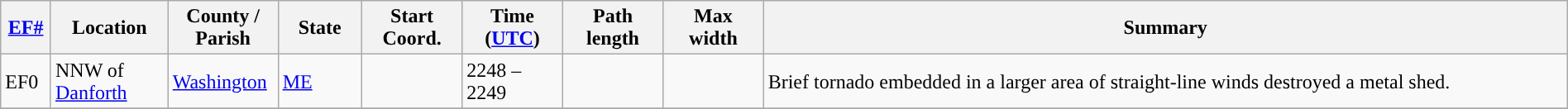<table class="wikitable sortable" style="width:100%;">
<tr>
<th scope="col" width="3%" align="center"><a href='#'>EF#</a></th>
<th scope="col" width="7%" align="center" class="unsortable">Location</th>
<th scope="col" width="6%" align="center" class="unsortable">County / Parish</th>
<th scope="col" width="5%" align="center">State</th>
<th scope="col" width="6%" align="center">Start Coord.</th>
<th scope="col" width="6%" align="center">Time (<a href='#'>UTC</a>)</th>
<th scope="col" width="6%" align="center">Path length</th>
<th scope="col" width="6%" align="center">Max width</th>
<th scope="col" width="48%" class="unsortable" align="center">Summary</th>
</tr>
<tr>
<td>EF0</td>
<td>NNW of <a href='#'>Danforth</a></td>
<td><a href='#'>Washington</a></td>
<td><a href='#'>ME</a></td>
<td></td>
<td>2248 – 2249</td>
<td></td>
<td></td>
<td>Brief tornado embedded in a larger area of straight-line winds destroyed a metal shed.</td>
</tr>
<tr>
</tr>
</table>
